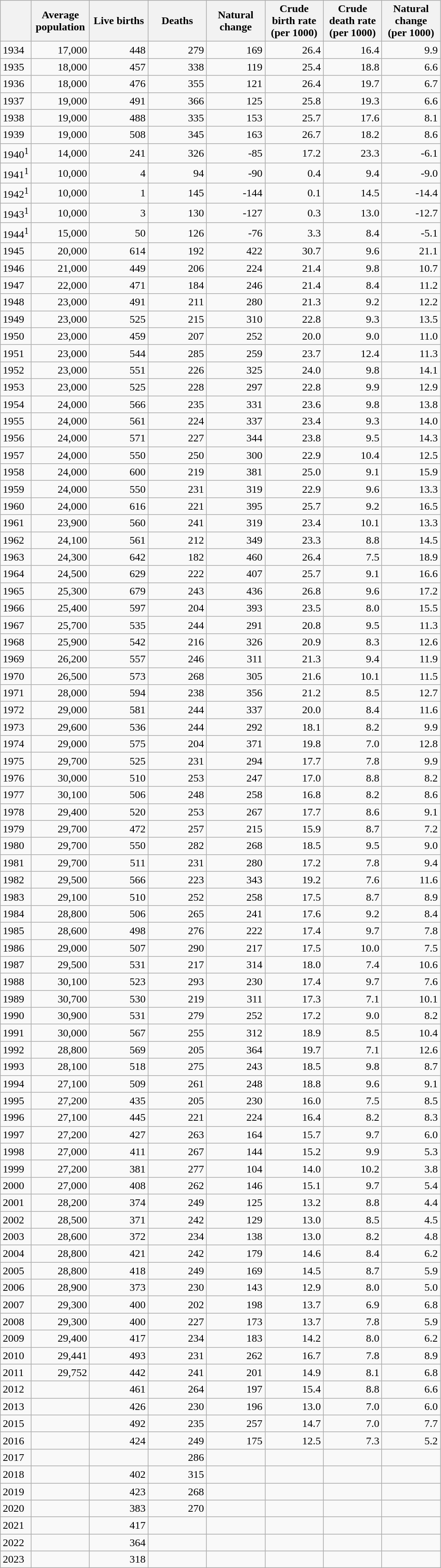<table class="wikitable">
<tr>
<th></th>
<th width="80pt">Average population</th>
<th width="80pt">Live births</th>
<th width="80pt">Deaths</th>
<th width="80pt">Natural change</th>
<th width="80pt">Crude birth rate (per 1000)</th>
<th width="80pt">Crude death rate (per 1000)</th>
<th width="80pt">Natural change (per 1000)</th>
</tr>
<tr>
<td>1934</td>
<td align="right">17,000</td>
<td align="right">448</td>
<td align="right">279</td>
<td align="right">169</td>
<td align="right">26.4</td>
<td align="right">16.4</td>
<td align="right">9.9</td>
</tr>
<tr>
<td>1935</td>
<td align="right">18,000</td>
<td align="right">457</td>
<td align="right">338</td>
<td align="right">119</td>
<td align="right">25.4</td>
<td align="right">18.8</td>
<td align="right">6.6</td>
</tr>
<tr>
<td>1936</td>
<td align="right">18,000</td>
<td align="right">476</td>
<td align="right">355</td>
<td align="right">121</td>
<td align="right">26.4</td>
<td align="right">19.7</td>
<td align="right">6.7</td>
</tr>
<tr>
<td>1937</td>
<td align="right">19,000</td>
<td align="right">491</td>
<td align="right">366</td>
<td align="right">125</td>
<td align="right">25.8</td>
<td align="right">19.3</td>
<td align="right">6.6</td>
</tr>
<tr>
<td>1938</td>
<td align="right">19,000</td>
<td align="right">488</td>
<td align="right">335</td>
<td align="right">153</td>
<td align="right">25.7</td>
<td align="right">17.6</td>
<td align="right">8.1</td>
</tr>
<tr>
<td>1939</td>
<td align="right">19,000</td>
<td align="right">508</td>
<td align="right">345</td>
<td align="right">163</td>
<td align="right">26.7</td>
<td align="right">18.2</td>
<td align="right">8.6</td>
</tr>
<tr>
<td>1940<sup>1</sup></td>
<td align="right">14,000</td>
<td align="right">241</td>
<td align="right">326</td>
<td align="right">-85</td>
<td align="right">17.2</td>
<td align="right">23.3</td>
<td align="right">-6.1</td>
</tr>
<tr>
<td>1941<sup>1</sup></td>
<td align="right">10,000</td>
<td align="right">4</td>
<td align="right">94</td>
<td align="right">-90</td>
<td align="right">0.4</td>
<td align="right">9.4</td>
<td align="right">-9.0</td>
</tr>
<tr>
<td>1942<sup>1</sup></td>
<td align="right">10,000</td>
<td align="right">1</td>
<td align="right">145</td>
<td align="right">-144</td>
<td align="right">0.1</td>
<td align="right">14.5</td>
<td align="right">-14.4</td>
</tr>
<tr>
<td>1943<sup>1</sup></td>
<td align="right">10,000</td>
<td align="right">3</td>
<td align="right">130</td>
<td align="right">-127</td>
<td align="right">0.3</td>
<td align="right">13.0</td>
<td align="right">-12.7</td>
</tr>
<tr>
<td>1944<sup>1</sup></td>
<td align="right">15,000</td>
<td align="right">50</td>
<td align="right">126</td>
<td align="right">-76</td>
<td align="right">3.3</td>
<td align="right">8.4</td>
<td align="right">-5.1</td>
</tr>
<tr>
<td>1945</td>
<td align="right">20,000</td>
<td align="right">614</td>
<td align="right">192</td>
<td align="right">422</td>
<td align="right">30.7</td>
<td align="right">9.6</td>
<td align="right">21.1</td>
</tr>
<tr>
<td>1946</td>
<td align="right">21,000</td>
<td align="right">449</td>
<td align="right">206</td>
<td align="right">224</td>
<td align="right">21.4</td>
<td align="right">9.8</td>
<td align="right">10.7</td>
</tr>
<tr>
<td>1947</td>
<td align="right">22,000</td>
<td align="right">471</td>
<td align="right">184</td>
<td align="right">246</td>
<td align="right">21.4</td>
<td align="right">8.4</td>
<td align="right">11.2</td>
</tr>
<tr>
<td>1948</td>
<td align="right">23,000</td>
<td align="right">491</td>
<td align="right">211</td>
<td align="right">280</td>
<td align="right">21.3</td>
<td align="right">9.2</td>
<td align="right">12.2</td>
</tr>
<tr>
<td>1949</td>
<td align="right">23,000</td>
<td align="right">525</td>
<td align="right">215</td>
<td align="right">310</td>
<td align="right">22.8</td>
<td align="right">9.3</td>
<td align="right">13.5</td>
</tr>
<tr>
<td>1950</td>
<td align="right">23,000</td>
<td align="right">459</td>
<td align="right">207</td>
<td align="right">252</td>
<td align="right">20.0</td>
<td align="right">9.0</td>
<td align="right">11.0</td>
</tr>
<tr>
<td>1951</td>
<td align="right">23,000</td>
<td align="right">544</td>
<td align="right">285</td>
<td align="right">259</td>
<td align="right">23.7</td>
<td align="right">12.4</td>
<td align="right">11.3</td>
</tr>
<tr>
<td>1952</td>
<td align="right">23,000</td>
<td align="right">551</td>
<td align="right">226</td>
<td align="right">325</td>
<td align="right">24.0</td>
<td align="right">9.8</td>
<td align="right">14.1</td>
</tr>
<tr>
<td>1953</td>
<td align="right">23,000</td>
<td align="right">525</td>
<td align="right">228</td>
<td align="right">297</td>
<td align="right">22.8</td>
<td align="right">9.9</td>
<td align="right">12.9</td>
</tr>
<tr>
<td>1954</td>
<td align="right">24,000</td>
<td align="right">566</td>
<td align="right">235</td>
<td align="right">331</td>
<td align="right">23.6</td>
<td align="right">9.8</td>
<td align="right">13.8</td>
</tr>
<tr>
<td>1955</td>
<td align="right">24,000</td>
<td align="right">561</td>
<td align="right">224</td>
<td align="right">337</td>
<td align="right">23.4</td>
<td align="right">9.3</td>
<td align="right">14.0</td>
</tr>
<tr>
<td>1956</td>
<td align="right">24,000</td>
<td align="right">571</td>
<td align="right">227</td>
<td align="right">344</td>
<td align="right">23.8</td>
<td align="right">9.5</td>
<td align="right">14.3</td>
</tr>
<tr>
<td>1957</td>
<td align="right">24,000</td>
<td align="right">550</td>
<td align="right">250</td>
<td align="right">300</td>
<td align="right">22.9</td>
<td align="right">10.4</td>
<td align="right">12.5</td>
</tr>
<tr>
<td>1958</td>
<td align="right">24,000</td>
<td align="right">600</td>
<td align="right">219</td>
<td align="right">381</td>
<td align="right">25.0</td>
<td align="right">9.1</td>
<td align="right">15.9</td>
</tr>
<tr>
<td>1959</td>
<td align="right">24,000</td>
<td align="right">550</td>
<td align="right">231</td>
<td align="right">319</td>
<td align="right">22.9</td>
<td align="right">9.6</td>
<td align="right">13.3</td>
</tr>
<tr>
<td>1960</td>
<td align="right">24,000</td>
<td align="right">616</td>
<td align="right">221</td>
<td align="right">395</td>
<td align="right">25.7</td>
<td align="right">9.2</td>
<td align="right">16.5</td>
</tr>
<tr>
<td>1961</td>
<td align="right">23,900</td>
<td align="right">560</td>
<td align="right">241</td>
<td align="right">319</td>
<td align="right">23.4</td>
<td align="right">10.1</td>
<td align="right">13.3</td>
</tr>
<tr>
<td>1962</td>
<td align="right">24,100</td>
<td align="right">561</td>
<td align="right">212</td>
<td align="right">349</td>
<td align="right">23.3</td>
<td align="right">8.8</td>
<td align="right">14.5</td>
</tr>
<tr>
<td>1963</td>
<td align="right">24,300</td>
<td align="right">642</td>
<td align="right">182</td>
<td align="right">460</td>
<td align="right">26.4</td>
<td align="right">7.5</td>
<td align="right">18.9</td>
</tr>
<tr>
<td>1964</td>
<td align="right">24,500</td>
<td align="right">629</td>
<td align="right">222</td>
<td align="right">407</td>
<td align="right">25.7</td>
<td align="right">9.1</td>
<td align="right">16.6</td>
</tr>
<tr>
<td>1965</td>
<td align="right">25,300</td>
<td align="right">679</td>
<td align="right">243</td>
<td align="right">436</td>
<td align="right">26.8</td>
<td align="right">9.6</td>
<td align="right">17.2</td>
</tr>
<tr>
<td>1966</td>
<td align="right">25,400</td>
<td align="right">597</td>
<td align="right">204</td>
<td align="right">393</td>
<td align="right">23.5</td>
<td align="right">8.0</td>
<td align="right">15.5</td>
</tr>
<tr>
<td>1967</td>
<td align="right">25,700</td>
<td align="right">535</td>
<td align="right">244</td>
<td align="right">291</td>
<td align="right">20.8</td>
<td align="right">9.5</td>
<td align="right">11.3</td>
</tr>
<tr>
<td>1968</td>
<td align="right">25,900</td>
<td align="right">542</td>
<td align="right">216</td>
<td align="right">326</td>
<td align="right">20.9</td>
<td align="right">8.3</td>
<td align="right">12.6</td>
</tr>
<tr>
<td>1969</td>
<td align="right">26,200</td>
<td align="right">557</td>
<td align="right">246</td>
<td align="right">311</td>
<td align="right">21.3</td>
<td align="right">9.4</td>
<td align="right">11.9</td>
</tr>
<tr>
<td>1970</td>
<td align="right">26,500</td>
<td align="right">573</td>
<td align="right">268</td>
<td align="right">305</td>
<td align="right">21.6</td>
<td align="right">10.1</td>
<td align="right">11.5</td>
</tr>
<tr>
<td>1971</td>
<td align="right">28,000</td>
<td align="right">594</td>
<td align="right">238</td>
<td align="right">356</td>
<td align="right">21.2</td>
<td align="right">8.5</td>
<td align="right">12.7</td>
</tr>
<tr>
<td>1972</td>
<td align="right">29,000</td>
<td align="right">581</td>
<td align="right">244</td>
<td align="right">337</td>
<td align="right">20.0</td>
<td align="right">8.4</td>
<td align="right">11.6</td>
</tr>
<tr>
<td>1973</td>
<td align="right">29,600</td>
<td align="right">536</td>
<td align="right">244</td>
<td align="right">292</td>
<td align="right">18.1</td>
<td align="right">8.2</td>
<td align="right">9.9</td>
</tr>
<tr>
<td>1974</td>
<td align="right">29,000</td>
<td align="right">575</td>
<td align="right">204</td>
<td align="right">371</td>
<td align="right">19.8</td>
<td align="right">7.0</td>
<td align="right">12.8</td>
</tr>
<tr>
<td>1975</td>
<td align="right">29,700</td>
<td align="right">525</td>
<td align="right">231</td>
<td align="right">294</td>
<td align="right">17.7</td>
<td align="right">7.8</td>
<td align="right">9.9</td>
</tr>
<tr>
<td>1976</td>
<td align="right">30,000</td>
<td align="right">510</td>
<td align="right">253</td>
<td align="right">247</td>
<td align="right">17.0</td>
<td align="right">8.8</td>
<td align="right">8.2</td>
</tr>
<tr>
<td>1977</td>
<td align="right">30,100</td>
<td align="right">506</td>
<td align="right">248</td>
<td align="right">258</td>
<td align="right">16.8</td>
<td align="right">8.2</td>
<td align="right">8.6</td>
</tr>
<tr>
<td>1978</td>
<td align="right">29,400</td>
<td align="right">520</td>
<td align="right">253</td>
<td align="right">267</td>
<td align="right">17.7</td>
<td align="right">8.6</td>
<td align="right">9.1</td>
</tr>
<tr>
<td>1979</td>
<td align="right">29,700</td>
<td align="right">472</td>
<td align="right">257</td>
<td align="right">215</td>
<td align="right">15.9</td>
<td align="right">8.7</td>
<td align="right">7.2</td>
</tr>
<tr>
<td>1980</td>
<td align="right">29,700</td>
<td align="right">550</td>
<td align="right">282</td>
<td align="right">268</td>
<td align="right">18.5</td>
<td align="right">9.5</td>
<td align="right">9.0</td>
</tr>
<tr>
<td>1981</td>
<td align="right">29,700</td>
<td align="right">511</td>
<td align="right">231</td>
<td align="right">280</td>
<td align="right">17.2</td>
<td align="right">7.8</td>
<td align="right">9.4</td>
</tr>
<tr>
<td>1982</td>
<td align="right">29,500</td>
<td align="right">566</td>
<td align="right">223</td>
<td align="right">343</td>
<td align="right">19.2</td>
<td align="right">7.6</td>
<td align="right">11.6</td>
</tr>
<tr>
<td>1983</td>
<td align="right">29,100</td>
<td align="right">510</td>
<td align="right">252</td>
<td align="right">258</td>
<td align="right">17.5</td>
<td align="right">8.7</td>
<td align="right">8.9</td>
</tr>
<tr>
<td>1984</td>
<td align="right">28,800</td>
<td align="right">506</td>
<td align="right">265</td>
<td align="right">241</td>
<td align="right">17.6</td>
<td align="right">9.2</td>
<td align="right">8.4</td>
</tr>
<tr>
<td>1985</td>
<td align="right">28,600</td>
<td align="right">498</td>
<td align="right">276</td>
<td align="right">222</td>
<td align="right">17.4</td>
<td align="right">9.7</td>
<td align="right">7.8</td>
</tr>
<tr>
<td>1986</td>
<td align="right">29,000</td>
<td align="right">507</td>
<td align="right">290</td>
<td align="right">217</td>
<td align="right">17.5</td>
<td align="right">10.0</td>
<td align="right">7.5</td>
</tr>
<tr>
<td>1987</td>
<td align="right">29,500</td>
<td align="right">531</td>
<td align="right">217</td>
<td align="right">314</td>
<td align="right">18.0</td>
<td align="right">7.4</td>
<td align="right">10.6</td>
</tr>
<tr>
<td>1988</td>
<td align="right">30,100</td>
<td align="right">523</td>
<td align="right">293</td>
<td align="right">230</td>
<td align="right">17.4</td>
<td align="right">9.7</td>
<td align="right">7.6</td>
</tr>
<tr>
<td>1989</td>
<td align="right">30,700</td>
<td align="right">530</td>
<td align="right">219</td>
<td align="right">311</td>
<td align="right">17.3</td>
<td align="right">7.1</td>
<td align="right">10.1</td>
</tr>
<tr>
<td>1990</td>
<td align="right">30,900</td>
<td align="right">531</td>
<td align="right">279</td>
<td align="right">252</td>
<td align="right">17.2</td>
<td align="right">9.0</td>
<td align="right">8.2</td>
</tr>
<tr>
<td>1991</td>
<td align="right">30,000</td>
<td align="right">567</td>
<td align="right">255</td>
<td align="right">312</td>
<td align="right">18.9</td>
<td align="right">8.5</td>
<td align="right">10.4</td>
</tr>
<tr>
<td>1992</td>
<td align="right">28,800</td>
<td align="right">569</td>
<td align="right">205</td>
<td align="right">364</td>
<td align="right">19.7</td>
<td align="right">7.1</td>
<td align="right">12.6</td>
</tr>
<tr>
<td>1993</td>
<td align="right">28,100</td>
<td align="right">518</td>
<td align="right">275</td>
<td align="right">243</td>
<td align="right">18.5</td>
<td align="right">9.8</td>
<td align="right">8.7</td>
</tr>
<tr>
<td>1994</td>
<td align="right">27,100</td>
<td align="right">509</td>
<td align="right">261</td>
<td align="right">248</td>
<td align="right">18.8</td>
<td align="right">9.6</td>
<td align="right">9.1</td>
</tr>
<tr>
<td>1995</td>
<td align="right">27,200</td>
<td align="right">435</td>
<td align="right">205</td>
<td align="right">230</td>
<td align="right">16.0</td>
<td align="right">7.5</td>
<td align="right">8.5</td>
</tr>
<tr>
<td>1996</td>
<td align="right">27,100</td>
<td align="right">445</td>
<td align="right">221</td>
<td align="right">224</td>
<td align="right">16.4</td>
<td align="right">8.2</td>
<td align="right">8.3</td>
</tr>
<tr>
<td>1997</td>
<td align="right">27,200</td>
<td align="right">427</td>
<td align="right">263</td>
<td align="right">164</td>
<td align="right">15.7</td>
<td align="right">9.7</td>
<td align="right">6.0</td>
</tr>
<tr>
<td>1998</td>
<td align="right">27,000</td>
<td align="right">411</td>
<td align="right">267</td>
<td align="right">144</td>
<td align="right">15.2</td>
<td align="right">9.9</td>
<td align="right">5.3</td>
</tr>
<tr>
<td>1999</td>
<td align="right">27,200</td>
<td align="right">381</td>
<td align="right">277</td>
<td align="right">104</td>
<td align="right">14.0</td>
<td align="right">10.2</td>
<td align="right">3.8</td>
</tr>
<tr>
<td>2000</td>
<td align="right">27,000</td>
<td align="right">408</td>
<td align="right">262</td>
<td align="right">146</td>
<td align="right">15.1</td>
<td align="right">9.7</td>
<td align="right">5.4</td>
</tr>
<tr>
<td>2001</td>
<td align="right">28,200</td>
<td align="right">374</td>
<td align="right">249</td>
<td align="right">125</td>
<td align="right">13.2</td>
<td align="right">8.8</td>
<td align="right">4.4</td>
</tr>
<tr>
<td>2002</td>
<td align="right">28,500</td>
<td align="right">371</td>
<td align="right">242</td>
<td align="right">129</td>
<td align="right">13.0</td>
<td align="right">8.5</td>
<td align="right">4.5</td>
</tr>
<tr>
<td>2003</td>
<td align="right">28,600</td>
<td align="right">372</td>
<td align="right">234</td>
<td align="right">138</td>
<td align="right">13.0</td>
<td align="right">8.2</td>
<td align="right">4.8</td>
</tr>
<tr>
<td>2004</td>
<td align="right">28,800</td>
<td align="right">421</td>
<td align="right">242</td>
<td align="right">179</td>
<td align="right">14.6</td>
<td align="right">8.4</td>
<td align="right">6.2</td>
</tr>
<tr>
<td>2005</td>
<td align="right">28,800</td>
<td align="right">418</td>
<td align="right">249</td>
<td align="right">169</td>
<td align="right">14.5</td>
<td align="right">8.7</td>
<td align="right">5.9</td>
</tr>
<tr>
<td>2006</td>
<td align="right">28,900</td>
<td align="right">373</td>
<td align="right">230</td>
<td align="right">143</td>
<td align="right">12.9</td>
<td align="right">8.0</td>
<td align="right">5.0</td>
</tr>
<tr>
<td>2007</td>
<td align="right">29,300</td>
<td align="right">400</td>
<td align="right">202</td>
<td align="right">198</td>
<td align="right">13.7</td>
<td align="right">6.9</td>
<td align="right">6.8</td>
</tr>
<tr>
<td>2008</td>
<td align="right">29,300</td>
<td align="right">400</td>
<td align="right">227</td>
<td align="right">173</td>
<td align="right">13.7</td>
<td align="right">7.8</td>
<td align="right">5.9</td>
</tr>
<tr>
<td>2009</td>
<td align="right">29,400</td>
<td align="right">417</td>
<td align="right">234</td>
<td align="right">183</td>
<td align="right">14.2</td>
<td align="right">8.0</td>
<td align="right">6.2</td>
</tr>
<tr>
<td>2010</td>
<td align="right">29,441</td>
<td align="right">493</td>
<td align="right">231</td>
<td align="right">262</td>
<td align="right">16.7</td>
<td align="right">7.8</td>
<td align="right">8.9</td>
</tr>
<tr>
<td>2011</td>
<td align="right">29,752</td>
<td align="right">442</td>
<td align="right">241</td>
<td align="right">201</td>
<td align="right">14.9</td>
<td align="right">8.1</td>
<td align="right">6.8</td>
</tr>
<tr>
<td>2012</td>
<td align="right"></td>
<td align="right">461</td>
<td align="right">264</td>
<td align="right">197</td>
<td align="right">15.4</td>
<td align="right">8.8</td>
<td align="right">6.6</td>
</tr>
<tr>
<td>2013</td>
<td align="right"></td>
<td align="right">426</td>
<td align="right">230</td>
<td align="right">196</td>
<td align="right">13.0</td>
<td align="right">7.0</td>
<td align="right">6.0</td>
</tr>
<tr>
<td>2015</td>
<td align="right"></td>
<td align="right">492</td>
<td align="right">235</td>
<td align="right">257</td>
<td align="right">14.7</td>
<td align="right">7.0</td>
<td align="right">7.7</td>
</tr>
<tr>
<td>2016</td>
<td align="right"></td>
<td align="right">424</td>
<td align="right">249</td>
<td align="right">175</td>
<td align="right">12.5</td>
<td align="right">7.3</td>
<td align="right">5.2</td>
</tr>
<tr>
<td>2017</td>
<td align="right"></td>
<td align="right"></td>
<td align="right">286</td>
<td align="right"></td>
<td align="right"></td>
<td align="right"></td>
<td align="right"></td>
</tr>
<tr>
<td>2018</td>
<td align="right"></td>
<td align="right">402</td>
<td align="right">315</td>
<td align="right"></td>
<td align="right"></td>
<td align="right"></td>
<td align="right"></td>
</tr>
<tr>
<td>2019</td>
<td align="right"></td>
<td align="right">423</td>
<td align="right">268</td>
<td align="right"></td>
<td align="right"></td>
<td align="right"></td>
<td align="right"></td>
</tr>
<tr>
<td>2020</td>
<td align="right"></td>
<td align="right">383</td>
<td align="right">270</td>
<td align="right"></td>
<td align="right"></td>
<td align="right"></td>
<td align="right"></td>
</tr>
<tr>
<td>2021</td>
<td align="right"></td>
<td align="right">417</td>
<td align="right"></td>
<td align="right"></td>
<td align="right"></td>
<td align="right"></td>
<td align="right"></td>
</tr>
<tr>
<td>2022</td>
<td align="right"></td>
<td align="right">364</td>
<td align="right"></td>
<td align="right"></td>
<td align="right"></td>
<td align="right"></td>
<td align="right"></td>
</tr>
<tr>
<td>2023</td>
<td align="right"></td>
<td align="right">318</td>
<td align="right"></td>
<td align="right"></td>
<td align="right"></td>
<td align="right"></td>
<td align="right"></td>
</tr>
</table>
